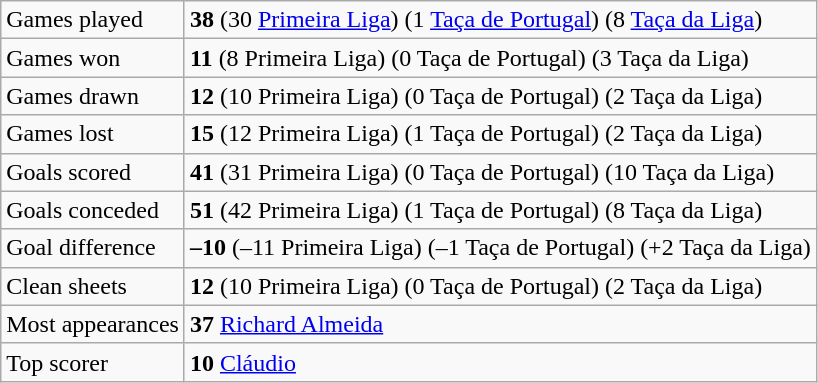<table class="wikitable">
<tr>
<td>Games played</td>
<td><strong>38</strong> (30 <a href='#'>Primeira Liga</a>) (1 <a href='#'>Taça de Portugal</a>) (8 <a href='#'>Taça da Liga</a>)</td>
</tr>
<tr>
<td>Games won</td>
<td><strong>11</strong> (8 Primeira Liga) (0 Taça de Portugal) (3 Taça da Liga)</td>
</tr>
<tr>
<td>Games drawn</td>
<td><strong>12</strong> (10 Primeira Liga) (0 Taça de Portugal) (2 Taça da Liga)</td>
</tr>
<tr>
<td>Games lost</td>
<td><strong>15</strong> (12 Primeira Liga) (1 Taça de Portugal) (2 Taça da Liga)</td>
</tr>
<tr>
<td>Goals scored</td>
<td><strong>41</strong> (31 Primeira Liga) (0 Taça de Portugal) (10 Taça da Liga)</td>
</tr>
<tr>
<td>Goals conceded</td>
<td><strong>51</strong> (42 Primeira Liga) (1 Taça de Portugal) (8 Taça da Liga)</td>
</tr>
<tr>
<td>Goal difference</td>
<td><strong>–10</strong> (–11 Primeira Liga) (–1 Taça de Portugal) (+2 Taça da Liga)</td>
</tr>
<tr>
<td>Clean sheets</td>
<td><strong>12</strong> (10 Primeira Liga) (0 Taça de Portugal) (2 Taça da Liga)</td>
</tr>
<tr>
<td>Most appearances</td>
<td><strong>37</strong>  <a href='#'>Richard Almeida</a></td>
</tr>
<tr>
<td>Top scorer</td>
<td><strong>10</strong>  <a href='#'>Cláudio</a></td>
</tr>
</table>
